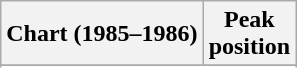<table class="wikitable sortable plainrowheaders">
<tr>
<th scope="col">Chart (1985–1986)</th>
<th scope="col">Peak<br>position</th>
</tr>
<tr>
</tr>
<tr>
</tr>
<tr>
</tr>
</table>
